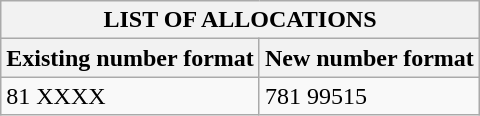<table class="wikitable" border=1>
<tr>
<th colspan="2">LIST OF ALLOCATIONS</th>
</tr>
<tr>
<th>Existing number format</th>
<th>New number format</th>
</tr>
<tr>
<td>81 XXXX</td>
<td>781 99515</td>
</tr>
</table>
